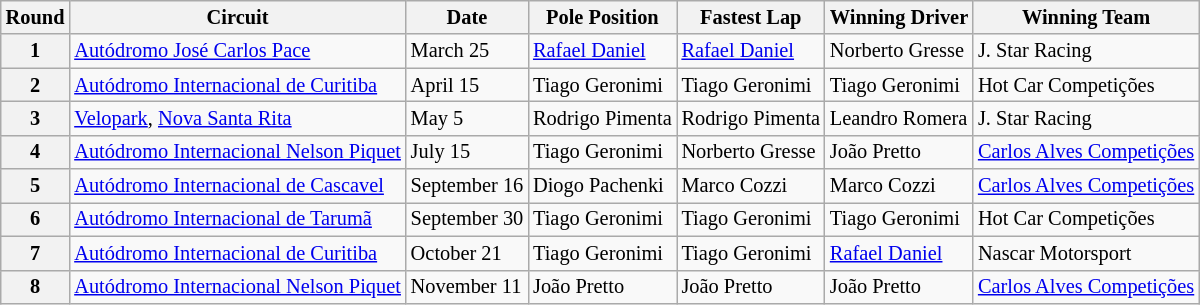<table class="wikitable" style="font-size: 85%;">
<tr>
<th>Round</th>
<th>Circuit</th>
<th>Date</th>
<th>Pole Position</th>
<th>Fastest Lap</th>
<th>Winning Driver</th>
<th>Winning Team</th>
</tr>
<tr>
<th>1</th>
<td><a href='#'>Autódromo José Carlos Pace</a></td>
<td>March 25</td>
<td><a href='#'>Rafael Daniel</a></td>
<td><a href='#'>Rafael Daniel</a></td>
<td>Norberto Gresse</td>
<td>J. Star Racing</td>
</tr>
<tr>
<th>2</th>
<td><a href='#'>Autódromo Internacional de Curitiba</a></td>
<td>April 15</td>
<td>Tiago Geronimi</td>
<td>Tiago Geronimi</td>
<td>Tiago Geronimi</td>
<td>Hot Car Competições</td>
</tr>
<tr>
<th>3</th>
<td><a href='#'>Velopark</a>, <a href='#'>Nova Santa Rita</a></td>
<td>May 5</td>
<td>Rodrigo Pimenta</td>
<td>Rodrigo Pimenta</td>
<td>Leandro Romera</td>
<td>J. Star Racing</td>
</tr>
<tr>
<th>4</th>
<td><a href='#'>Autódromo Internacional Nelson Piquet</a></td>
<td>July 15</td>
<td>Tiago Geronimi</td>
<td>Norberto Gresse</td>
<td>João Pretto</td>
<td><a href='#'>Carlos Alves Competições</a></td>
</tr>
<tr>
<th>5</th>
<td><a href='#'>Autódromo Internacional de Cascavel</a></td>
<td>September 16</td>
<td>Diogo Pachenki</td>
<td>Marco Cozzi</td>
<td>Marco Cozzi</td>
<td><a href='#'>Carlos Alves Competições</a></td>
</tr>
<tr>
<th>6</th>
<td><a href='#'>Autódromo Internacional de Tarumã</a></td>
<td>September 30</td>
<td>Tiago Geronimi</td>
<td>Tiago Geronimi</td>
<td>Tiago Geronimi</td>
<td>Hot Car Competições</td>
</tr>
<tr>
<th>7</th>
<td><a href='#'>Autódromo Internacional de Curitiba</a></td>
<td>October 21</td>
<td>Tiago Geronimi</td>
<td>Tiago Geronimi</td>
<td><a href='#'>Rafael Daniel</a></td>
<td>Nascar Motorsport</td>
</tr>
<tr>
<th>8</th>
<td><a href='#'>Autódromo Internacional Nelson Piquet</a></td>
<td>November 11</td>
<td>João Pretto</td>
<td>João Pretto</td>
<td>João Pretto</td>
<td><a href='#'>Carlos Alves Competições</a></td>
</tr>
</table>
